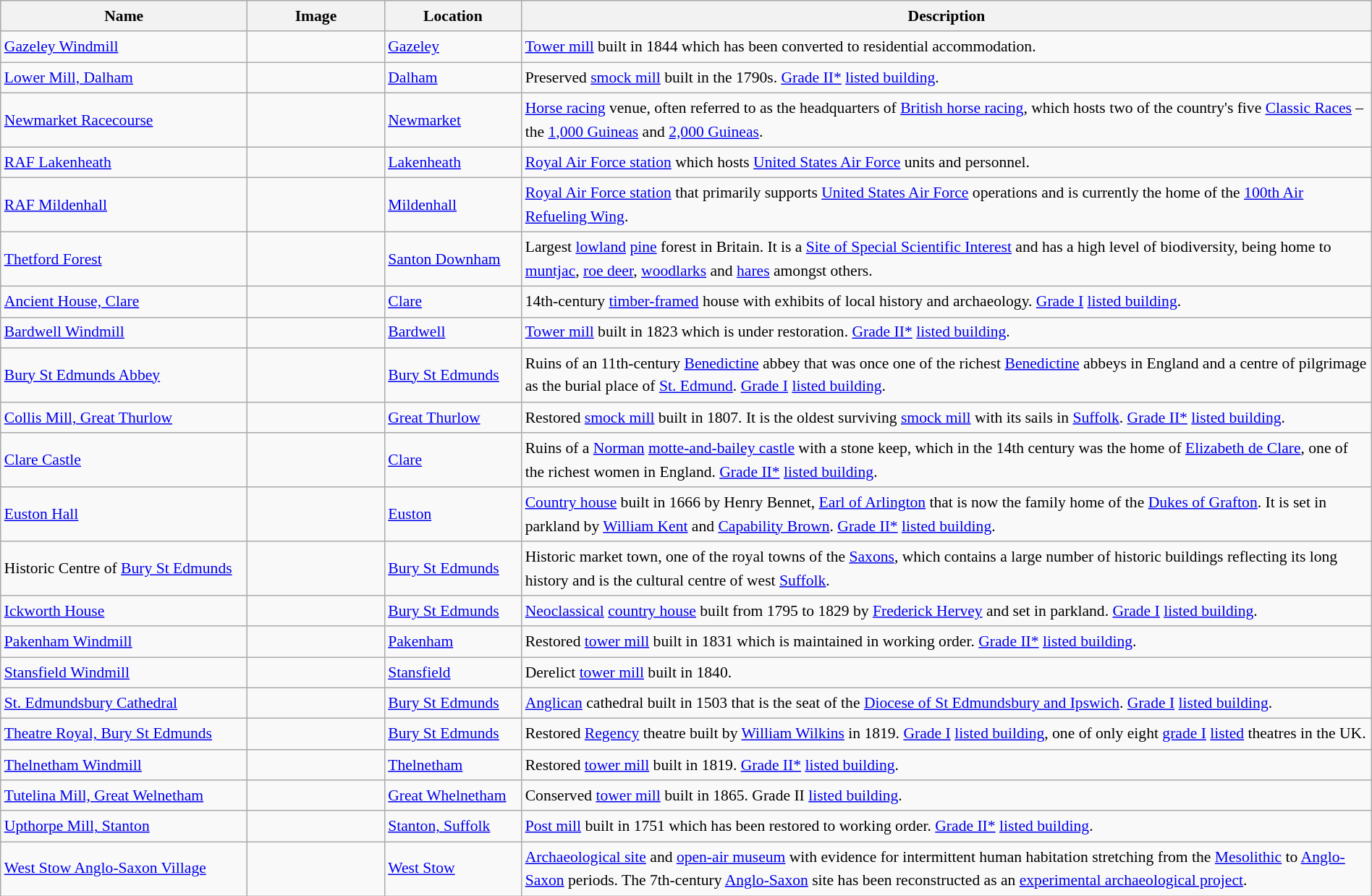<table class="wikitable sortable" style="font-size:90%;width:100%;border:0px;text-align:left;line-height:150%;">
<tr>
<th width="18%">Name</th>
<th width="10%" class="unsortable">Image</th>
<th width="10%">Location</th>
<th width="62%" class="unsortable">Description</th>
</tr>
<tr>
<td><a href='#'>Gazeley Windmill</a></td>
<td></td>
<td><a href='#'>Gazeley</a></td>
<td><a href='#'>Tower mill</a> built in 1844 which has been converted to residential accommodation.</td>
</tr>
<tr>
<td><a href='#'>Lower Mill, Dalham</a></td>
<td></td>
<td><a href='#'>Dalham</a></td>
<td>Preserved <a href='#'>smock mill</a> built in the 1790s. <a href='#'>Grade II*</a> <a href='#'>listed building</a>.</td>
</tr>
<tr>
<td><a href='#'>Newmarket Racecourse</a></td>
<td></td>
<td><a href='#'>Newmarket</a></td>
<td><a href='#'>Horse racing</a> venue, often referred to as the headquarters of <a href='#'>British horse racing</a>, which hosts two of the country's five <a href='#'>Classic Races</a> – the <a href='#'>1,000 Guineas</a> and <a href='#'>2,000 Guineas</a>.</td>
</tr>
<tr>
<td><a href='#'>RAF Lakenheath</a></td>
<td></td>
<td><a href='#'>Lakenheath</a></td>
<td><a href='#'>Royal Air Force station</a> which hosts <a href='#'>United States Air Force</a> units and personnel.</td>
</tr>
<tr>
<td><a href='#'>RAF Mildenhall</a></td>
<td></td>
<td><a href='#'>Mildenhall</a></td>
<td><a href='#'>Royal Air Force station</a> that primarily supports <a href='#'>United States Air Force</a> operations and is currently the home of the <a href='#'>100th Air Refueling Wing</a>.</td>
</tr>
<tr>
<td><a href='#'>Thetford Forest</a></td>
<td></td>
<td><a href='#'>Santon Downham</a></td>
<td>Largest <a href='#'>lowland</a> <a href='#'>pine</a> forest in Britain. It is a <a href='#'>Site of Special Scientific Interest</a> and has a high level of biodiversity, being home to <a href='#'>muntjac</a>, <a href='#'>roe deer</a>, <a href='#'>woodlarks</a> and <a href='#'>hares</a> amongst others.</td>
</tr>
<tr>
<td><a href='#'>Ancient House, Clare</a></td>
<td></td>
<td><a href='#'>Clare</a></td>
<td>14th-century <a href='#'>timber-framed</a> house with exhibits of local history and archaeology. <a href='#'>Grade I</a> <a href='#'>listed building</a>.</td>
</tr>
<tr>
<td><a href='#'>Bardwell Windmill</a></td>
<td></td>
<td><a href='#'>Bardwell</a></td>
<td><a href='#'>Tower mill</a> built in 1823 which is under restoration. <a href='#'>Grade II*</a> <a href='#'>listed building</a>.</td>
</tr>
<tr>
<td><a href='#'>Bury St Edmunds Abbey</a></td>
<td></td>
<td><a href='#'>Bury St Edmunds</a></td>
<td>Ruins of an 11th-century <a href='#'>Benedictine</a> abbey that was once one of the richest <a href='#'>Benedictine</a> abbeys in England and a centre of pilgrimage as the burial place of <a href='#'>St. Edmund</a>. <a href='#'>Grade I</a> <a href='#'>listed building</a>.</td>
</tr>
<tr>
<td><a href='#'>Collis Mill, Great Thurlow</a></td>
<td></td>
<td><a href='#'>Great Thurlow</a></td>
<td>Restored <a href='#'>smock mill</a> built in 1807. It is the oldest surviving <a href='#'>smock mill</a> with its sails in <a href='#'>Suffolk</a>. <a href='#'>Grade II*</a> <a href='#'>listed building</a>.</td>
</tr>
<tr>
<td><a href='#'>Clare Castle</a></td>
<td></td>
<td><a href='#'>Clare</a></td>
<td>Ruins of a <a href='#'>Norman</a> <a href='#'>motte-and-bailey castle</a> with a stone keep, which in the 14th century was the home of <a href='#'>Elizabeth de Clare</a>, one of the richest women in England. <a href='#'>Grade II*</a> <a href='#'>listed building</a>.</td>
</tr>
<tr>
<td><a href='#'>Euston Hall</a></td>
<td></td>
<td><a href='#'>Euston</a></td>
<td><a href='#'>Country house</a> built in 1666 by Henry Bennet, <a href='#'>Earl of Arlington</a> that is now the family home of the <a href='#'>Dukes of Grafton</a>. It is set in parkland by <a href='#'>William Kent</a> and <a href='#'>Capability Brown</a>. <a href='#'>Grade II*</a> <a href='#'>listed building</a>.</td>
</tr>
<tr>
<td>Historic Centre of <a href='#'>Bury St Edmunds</a></td>
<td></td>
<td><a href='#'>Bury St Edmunds</a></td>
<td>Historic market town, one of the royal towns of the <a href='#'>Saxons</a>, which contains a large number of historic buildings reflecting its long history and is the cultural centre of west <a href='#'>Suffolk</a>.</td>
</tr>
<tr>
<td><a href='#'>Ickworth House</a></td>
<td></td>
<td><a href='#'>Bury St Edmunds</a></td>
<td><a href='#'>Neoclassical</a> <a href='#'>country house</a> built from 1795 to 1829 by <a href='#'>Frederick Hervey</a> and set in parkland. <a href='#'>Grade I</a> <a href='#'>listed building</a>.</td>
</tr>
<tr>
<td><a href='#'>Pakenham Windmill</a></td>
<td></td>
<td><a href='#'>Pakenham</a></td>
<td>Restored <a href='#'>tower mill</a> built in 1831 which is maintained in working order. <a href='#'>Grade II*</a> <a href='#'>listed building</a>.</td>
</tr>
<tr>
<td><a href='#'>Stansfield Windmill</a></td>
<td></td>
<td><a href='#'>Stansfield</a></td>
<td>Derelict <a href='#'>tower mill</a> built in 1840.</td>
</tr>
<tr>
<td><a href='#'>St. Edmundsbury Cathedral</a></td>
<td></td>
<td><a href='#'>Bury St Edmunds</a></td>
<td><a href='#'>Anglican</a> cathedral built in 1503 that is the seat of the <a href='#'>Diocese of St Edmundsbury and Ipswich</a>. <a href='#'>Grade I</a> <a href='#'>listed building</a>.</td>
</tr>
<tr>
<td><a href='#'>Theatre Royal, Bury St Edmunds</a></td>
<td></td>
<td><a href='#'>Bury St Edmunds</a></td>
<td>Restored <a href='#'>Regency</a> theatre built by <a href='#'>William Wilkins</a> in 1819. <a href='#'>Grade I</a> <a href='#'>listed building</a>, one of only eight <a href='#'>grade I</a> <a href='#'>listed</a> theatres in the UK.</td>
</tr>
<tr>
<td><a href='#'>Thelnetham Windmill</a></td>
<td></td>
<td><a href='#'>Thelnetham</a></td>
<td>Restored <a href='#'>tower mill</a> built in 1819. <a href='#'>Grade II*</a> <a href='#'>listed building</a>.</td>
</tr>
<tr>
<td><a href='#'>Tutelina Mill, Great Welnetham</a></td>
<td></td>
<td><a href='#'>Great Whelnetham</a></td>
<td>Conserved <a href='#'>tower mill</a> built in 1865. Grade II <a href='#'>listed building</a>.</td>
</tr>
<tr>
<td><a href='#'>Upthorpe Mill, Stanton</a></td>
<td></td>
<td><a href='#'>Stanton, Suffolk</a></td>
<td><a href='#'>Post mill</a> built in 1751 which has been restored to working order. <a href='#'>Grade II*</a> <a href='#'>listed building</a>.</td>
</tr>
<tr>
<td><a href='#'>West Stow Anglo-Saxon Village</a></td>
<td></td>
<td><a href='#'>West Stow</a></td>
<td><a href='#'>Archaeological site</a> and <a href='#'>open-air museum</a> with evidence for intermittent human habitation stretching from the <a href='#'>Mesolithic</a> to <a href='#'>Anglo-Saxon</a> periods. The 7th-century <a href='#'>Anglo-Saxon</a> site has been reconstructed as an <a href='#'>experimental archaeological project</a>.</td>
</tr>
<tr>
</tr>
</table>
